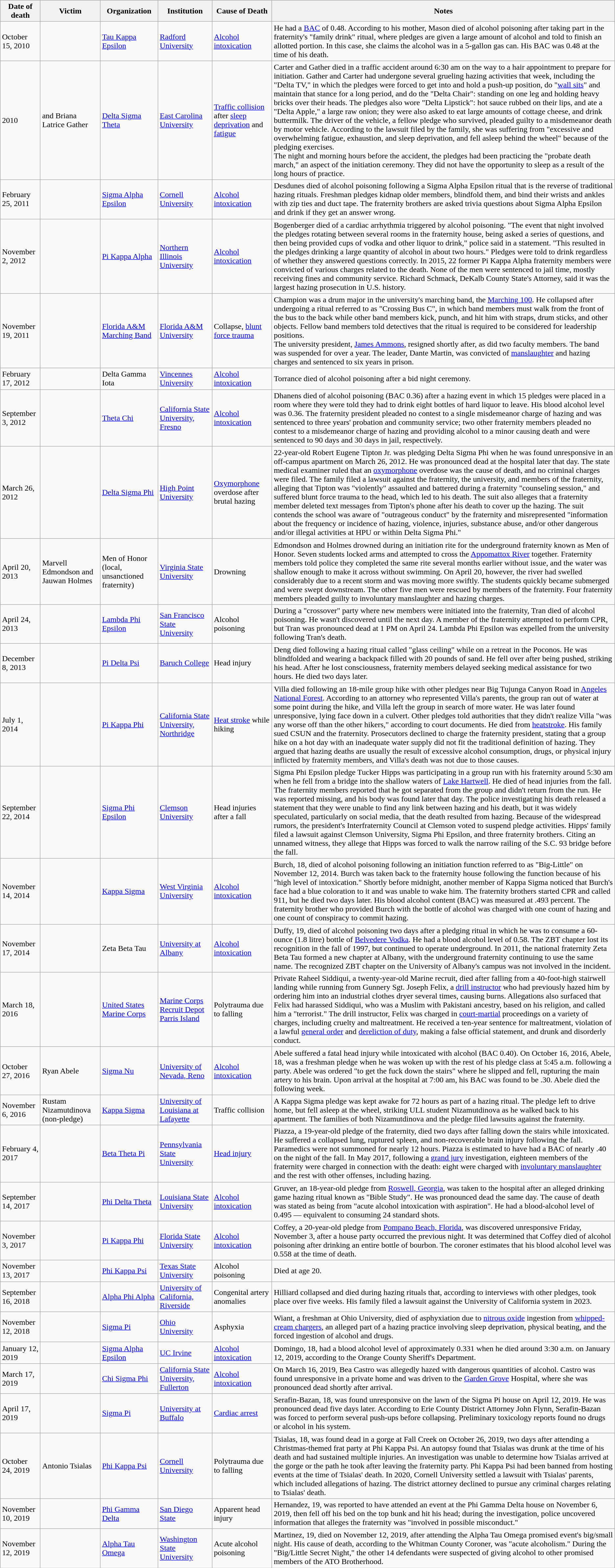<table class="wikitable sortable">
<tr>
<th>Date of death</th>
<th>Victim</th>
<th>Organization</th>
<th>Institution</th>
<th>Cause of Death</th>
<th>Notes</th>
</tr>
<tr>
<td>October 15, 2010</td>
<td></td>
<td><a href='#'>Tau Kappa Epsilon</a></td>
<td><a href='#'>Radford University</a></td>
<td><a href='#'>Alcohol intoxication</a></td>
<td>He had a <a href='#'>BAC</a> of 0.48. According to his mother, Mason died of alcohol poisoning after taking part in the fraternity's "family drink" ritual, where pledges are given a large amount of alcohol and told to finish an allotted portion. In this case, she claims the alcohol was in a 5-gallon gas can. His BAC was 0.48 at the time of his death.</td>
</tr>
<tr>
<td>2010</td>
<td> and Briana Latrice Gather</td>
<td><a href='#'>Delta Sigma Theta</a></td>
<td><a href='#'>East Carolina University</a></td>
<td><a href='#'>Traffic collision</a> after <a href='#'>sleep deprivation</a> and <a href='#'>fatigue</a></td>
<td>Carter and Gather died in a traffic accident around 6:30 am on the way to a hair appointment to prepare for initiation. Gather and Carter had undergone several grueling hazing activities that week, including the "Delta TV," in which the pledges were forced to get into and hold a push-up position, do "<a href='#'>wall sits</a>" and maintain that stance for a long period, and do the "Delta Chair": standing on one leg and holding heavy bricks over their heads. The pledges also wore "Delta Lipstick": hot sauce rubbed on their lips, and ate a "Delta Apple," a large raw onion; they were also asked to eat large amounts of cottage cheese, and drink buttermilk. The driver of the vehicle, a fellow pledge who survived, pleaded guilty to a misdemeanor death by motor vehicle. According to the lawsuit filed by the family, she was suffering from "excessive and overwhelming fatigue, exhaustion, and sleep deprivation, and fell asleep behind the wheel" because of the pledging exercises.<br>The night and morning hours before the accident, the pledges had been practicing the "probate death march," an aspect of the initiation ceremony. They did not have the opportunity to sleep as a result of the long hours of practice.</td>
</tr>
<tr>
<td>February 25, 2011</td>
<td></td>
<td><a href='#'>Sigma Alpha Epsilon</a></td>
<td><a href='#'>Cornell University</a></td>
<td><a href='#'>Alcohol intoxication</a></td>
<td>Desdunes died of alcohol poisoning following a Sigma Alpha Epsilon ritual that is the reverse of traditional hazing rituals. Freshman pledges kidnap older members, blindfold them, and bind their wrists and ankles with zip ties and duct tape. The fraternity brothers are asked trivia questions about Sigma Alpha Epsilon and drink if they get an answer wrong.</td>
</tr>
<tr ->
<td>November 2, 2012</td>
<td></td>
<td><a href='#'>Pi Kappa Alpha</a></td>
<td><a href='#'>Northern Illinois University</a></td>
<td><a href='#'>Alcohol intoxication</a></td>
<td>Bogenberger died of a cardiac arrhythmia triggered by alcohol poisoning. "The event that night involved the pledges rotating between several rooms in the fraternity house, being asked a series of questions, and then being provided cups of vodka and other liquor to drink," police said in a statement. "This resulted in the pledges drinking a large quantity of alcohol in about two hours." Pledges were told to drink regardless of whether they answered questions correctly. In 2015, 22 former Pi Kappa Alpha fraternity members were convicted of various charges related to the death. None of the men were sentenced to jail time, mostly receiving fines and community service. Richard Schmack, DeKalb County State's Attorney, said it was the largest hazing prosecution in U.S. history.</td>
</tr>
<tr ->
<td>November 19, 2011</td>
<td></td>
<td><a href='#'>Florida A&M Marching Band</a></td>
<td><a href='#'>Florida A&M University</a></td>
<td>Collapse, <a href='#'>blunt force trauma</a></td>
<td>Champion was a drum major in the university's marching band, the <a href='#'>Marching 100</a>. He collapsed after undergoing a ritual referred to as "Crossing Bus C", in which band members must walk from the front of the bus to the back while other band members kick, punch, and hit him with straps, drum sticks, and other objects. Fellow band members told detectives that the ritual is required to be considered for leadership positions.<br>The university president, <a href='#'>James Ammons</a>, resigned shortly after, as did two faculty members. The band was suspended for over a year. The leader, Dante Martin, was convicted of <a href='#'>manslaughter</a> and hazing charges and sentenced to six years in prison.</td>
</tr>
<tr>
<td>February 17, 2012</td>
<td></td>
<td>Delta Gamma Iota</td>
<td><a href='#'>Vincennes University</a></td>
<td><a href='#'>Alcohol intoxication</a></td>
<td>Torrance died of alcohol poisoning after a bid night ceremony.</td>
</tr>
<tr>
<td>September 3, 2012</td>
<td></td>
<td><a href='#'>Theta Chi</a></td>
<td><a href='#'>California State University, Fresno</a></td>
<td><a href='#'>Alcohol intoxication</a></td>
<td>Dhanens died of alcohol poisoning (BAC 0.36) after a hazing event in which 15 pledges were placed in a room where they were told they had to drink eight bottles of hard liquor to leave. His blood alcohol level was 0.36. The fraternity president pleaded no contest to a single misdemeanor charge of hazing and was sentenced to three years' probation and community service; two other fraternity members pleaded no contest to a misdemeanor charge of hazing and providing alcohol to a minor causing death and were sentenced to 90 days and 30 days in jail, respectively.</td>
</tr>
<tr>
<td>March 26, 2012</td>
<td></td>
<td><a href='#'>Delta Sigma Phi</a></td>
<td><a href='#'>High Point University</a></td>
<td><a href='#'>Oxymorphone</a> overdose after brutal hazing</td>
<td>22-year-old Robert Eugene Tipton Jr. was pledging Delta Sigma Phi when he was found unresponsive in an off-campus apartment on March 26, 2012. He was pronounced dead at the hospital later that day. The state medical examiner ruled that an <a href='#'>oxymorphone</a> overdose was the cause of death, and no criminal charges were filed. The family filed a lawsuit against the fraternity, the university, and members of the fraternity, alleging that Tipton was "violently" assaulted and battered during a fraternity "counseling session," and suffered blunt force trauma to the head, which led to his death. The suit also alleges that a fraternity member deleted text messages from Tipton's phone after his death to cover up the hazing. The suit contends the school was aware of "outrageous conduct" by the fraternity and misrepresented "information about the frequency or incidence of hazing, violence, injuries, substance abuse, and/or other dangerous and/or illegal activities at HPU or within Delta Sigma Phi."</td>
</tr>
<tr>
<td>April 20, 2013</td>
<td>Marvell Edmondson and Jauwan Holmes</td>
<td>Men of Honor (local, unsanctioned fraternity)</td>
<td><a href='#'>Virginia State University</a></td>
<td>Drowning</td>
<td>Edmondson and Holmes drowned during an initiation rite for the underground fraternity known as Men of Honor. Seven students locked arms and attempted to cross the <a href='#'>Appomattox River</a> together. Fraternity members told police they completed the same rite several months earlier without issue, and the water was shallow enough to make it across without swimming. On April 20, however, the river had swelled considerably due to a recent storm and was moving more swiftly. The students quickly became submerged and were swept downstream. The other five men were rescued by members of the fraternity. Four fraternity members pleaded guilty to involuntary manslaughter and hazing charges.</td>
</tr>
<tr>
<td>April 24, 2013</td>
<td></td>
<td><a href='#'>Lambda Phi Epsilon</a></td>
<td><a href='#'>San Francisco State University</a></td>
<td>Alcohol poisoning</td>
<td>During a "crossover" party where new members were initiated into the fraternity, Tran died of alcohol poisoning. He wasn't discovered until the next day. A member of the fraternity attempted to perform CPR, but Tran was pronounced dead at 1 PM on April 24. Lambda Phi Epsilon was expelled from the university following Tran's death.</td>
</tr>
<tr>
<td>December 8, 2013</td>
<td></td>
<td><a href='#'>Pi Delta Psi</a></td>
<td><a href='#'>Baruch College</a></td>
<td>Head injury</td>
<td>Deng died following a hazing ritual called "glass ceiling" while on a retreat in the Poconos. He was blindfolded and wearing a backpack filled with 20 pounds of sand. He fell over after being pushed, striking his head. After he lost consciousness, fraternity members delayed seeking medical assistance for two hours. He died two days later.</td>
</tr>
<tr>
<td>July 1, 2014</td>
<td></td>
<td><a href='#'>Pi Kappa Phi</a></td>
<td><a href='#'>California State University, Northridge</a></td>
<td><a href='#'>Heat stroke</a> while hiking</td>
<td>Villa died following an 18-mile group hike with other pledges near Big Tujunga Canyon Road in <a href='#'>Angeles National Forest</a>. According to an attorney who represented Villa's parents, the group ran out of water at some point during the hike, and Villa left the group in search of more water. He was later found unresponsive, lying face down in a culvert. Other pledges told authorities that they didn't realize Villa "was any worse off than the other hikers," according to court documents. He died from <a href='#'>heatstroke</a>. His family sued CSUN and the fraternity. Prosecutors declined to charge the fraternity president, stating that a group hike on a hot day with an inadequate water supply did not fit the traditional definition of hazing. They argued that hazing deaths are usually the result of excessive alcohol consumption, drugs, or physical injury inflicted by fraternity members, and Villa's death was not due to those causes.</td>
</tr>
<tr>
<td>September 22, 2014</td>
<td></td>
<td><a href='#'>Sigma Phi Epsilon</a></td>
<td><a href='#'>Clemson University</a></td>
<td>Head injuries after a fall</td>
<td>Sigma Phi Epsilon pledge Tucker Hipps was participating in a group run with his fraternity around 5:30 am when he fell from a bridge into the shallow waters of <a href='#'>Lake Hartwell</a>. He died of head injuries from the fall. The fraternity members reported that he got separated from the group and didn't return from the run. He was reported missing, and his body was found later that day. The police investigating his death released a statement that they were unable to find any link between hazing and his death, but it was widely speculated, particularly on social media, that the death resulted from hazing. Because of the widespread rumors, the president's Interfraternity Council at Clemson voted to suspend pledge activities. Hipps' family filed a lawsuit against Clemson University, Sigma Phi Epsilon, and three fraternity brothers. Citing an unnamed witness, they allege that Hipps was forced to walk the narrow railing of the S.C. 93 bridge before the fall.</td>
</tr>
<tr>
<td>November 14, 2014</td>
<td></td>
<td><a href='#'>Kappa Sigma</a></td>
<td><a href='#'>West Virginia University</a></td>
<td><a href='#'>Alcohol intoxication</a></td>
<td>Burch, 18, died of alcohol poisoning following an initiation function referred to as "Big-Little" on November 12, 2014. Burch was taken back to the fraternity house following the function because of his "high level of intoxication." Shortly before midnight, another member of Kappa Sigma noticed that Burch's face had a blue coloration to it and was unable to wake him. The fraternity brothers started CPR and called 911, but he died two days later. His blood alcohol content (BAC) was measured at .493 percent. The fraternity brother who provided Burch with the bottle of alcohol was charged with one count of hazing and one count of conspiracy to commit hazing.</td>
</tr>
<tr>
<td>November 17, 2014</td>
<td></td>
<td>Zeta Beta Tau</td>
<td><a href='#'>University at Albany</a></td>
<td><a href='#'>Alcohol intoxication</a></td>
<td>Duffy, 19, died of alcohol poisoning two days after a pledging ritual in which he was to consume a 60-ounce (1.8 litre) bottle of <a href='#'>Belvedere Vodka</a>. He had a blood alcohol level of 0.58. The ZBT chapter lost its recognition in the fall of 1997, but continued to operate underground. In 2011, the national fraternity Zeta Beta Tau formed a new chapter at Albany, with the underground fraternity continuing to use the same name. The recognized ZBT chapter on the University of Albany's campus was not involved in the incident.</td>
</tr>
<tr>
<td>March 18, 2016</td>
<td></td>
<td><a href='#'>United States Marine Corps</a></td>
<td><a href='#'>Marine Corps Recruit Depot Parris Island</a></td>
<td>Polytrauma due to falling</td>
<td>Private Raheel Siddiqui, a twenty-year-old Marine recruit, died after falling from a 40-foot-high stairwell landing while running from Gunnery Sgt. Joseph Felix, a <a href='#'>drill instructor</a> who had previously hazed him by ordering him into an industrial clothes dryer several times, causing burns. Allegations also surfaced that Felix had harassed Siddiqui, who was a Muslim with Pakistani ancestry, based on his religion, and called him a "terrorist." The drill instructor, Felix was charged in <a href='#'>court-martial</a> proceedings on a variety of charges, including cruelty and maltreatment. He received a ten-year sentence for maltreatment, violation of a lawful <a href='#'>general order</a> and <a href='#'>dereliction of duty</a>, making a false official statement, and drunk and disorderly conduct.</td>
</tr>
<tr>
<td>October 27, 2016</td>
<td>Ryan Abele</td>
<td><a href='#'>Sigma Nu</a></td>
<td><a href='#'>University of Nevada, Reno</a></td>
<td><a href='#'>Alcohol intoxication</a></td>
<td>Abele suffered a fatal head injury while intoxicated with alcohol (BAC 0.40). On October 16, 2016, Abele, 18, was a freshman pledge when he was woken up with the rest of his pledge class at 5:45 a.m. following a party. Abele was ordered "to get the fuck down the stairs" where he slipped and fell, rupturing the main artery to his brain. Upon arrival at the hospital at 7:00 am, his BAC was found to be .30. Abele died the following week.</td>
</tr>
<tr>
<td>November 6, 2016</td>
<td>Rustam Nizamutdinova (non-pledge)</td>
<td><a href='#'>Kappa Sigma</a></td>
<td><a href='#'>University of Louisiana at Lafayette</a></td>
<td>Traffic collision</td>
<td>A Kappa Sigma pledge was kept awake for 72 hours as part of a hazing ritual. The pledge left to drive home, but fell asleep at the wheel, striking ULL student Nizamutdinova as he walked back to his apartment. The families of both Nizamutdinova and the pledge filed lawsuits against the fraternity.</td>
</tr>
<tr>
<td>February 4, 2017</td>
<td></td>
<td><a href='#'>Beta Theta Pi</a></td>
<td><a href='#'>Pennsylvania State University</a></td>
<td><a href='#'>Head injury</a></td>
<td>Piazza, a 19-year-old pledge of the fraternity, died two days after falling down the stairs while intoxicated. He suffered a collapsed lung, ruptured spleen, and non-recoverable brain injury following the fall. Paramedics were not summoned for nearly 12 hours.  Piazza is estimated to have had a BAC of nearly .40 on the night of the fall. In May 2017, following a <a href='#'>grand jury</a> investigation, eighteen members of the fraternity were charged in connection with the death: eight were charged with <a href='#'>involuntary manslaughter</a> and the rest with other offenses, including hazing.</td>
</tr>
<tr>
<td>September 14, 2017</td>
<td></td>
<td><a href='#'>Phi Delta Theta</a></td>
<td><a href='#'>Louisiana State University</a></td>
<td><a href='#'>Alcohol intoxication</a></td>
<td>Gruver, an 18-year-old pledge from <a href='#'>Roswell, Georgia</a>, was taken to the hospital after an alleged drinking game hazing ritual known as "Bible Study". He was pronounced dead the same day. The cause of death was stated as being from "acute alcohol intoxication with aspiration". He had a blood-alcohol level of 0.495 — equivalent to consuming 24 standard shots.</td>
</tr>
<tr>
<td>November 3, 2017</td>
<td></td>
<td><a href='#'>Pi Kappa Phi</a></td>
<td><a href='#'>Florida State University</a></td>
<td><a href='#'>Alcohol intoxication</a></td>
<td>Coffey, a 20-year-old pledge from <a href='#'>Pompano Beach, Florida</a>, was discovered unresponsive Friday, November 3, after a house party occurred the previous night. It was determined that Coffey died of alcohol poisoning after drinking an entire bottle of bourbon. The coroner estimates that his blood alcohol level was 0.558 at the time of death.</td>
</tr>
<tr>
<td>November 13, 2017</td>
<td></td>
<td><a href='#'>Phi Kappa Psi</a></td>
<td><a href='#'>Texas State University</a></td>
<td>Alcohol poisoning</td>
<td>Died at age 20.</td>
</tr>
<tr>
<td>September 16, 2018</td>
<td></td>
<td><a href='#'>Alpha Phi Alpha</a></td>
<td><a href='#'>University of California, Riverside</a></td>
<td>Congenital artery anomalies</td>
<td>Hilliard collapsed and died during hazing rituals that, according to interviews with other pledges, took place over five weeks. His family filed a lawsuit against the University of California system in 2023.</td>
</tr>
<tr>
<td>November 12, 2018</td>
<td></td>
<td><a href='#'>Sigma Pi</a></td>
<td><a href='#'>Ohio University</a></td>
<td>Asphyxia</td>
<td>Wiant, a freshman at Ohio University, died of asphyxiation due to <a href='#'>nitrous oxide</a> ingestion from <a href='#'>whipped-cream chargers</a>, an alleged part of a hazing practice involving sleep deprivation, physical beating, and the forced ingestion of alcohol and drugs.</td>
</tr>
<tr>
<td>January 12, 2019</td>
<td></td>
<td><a href='#'>Sigma Alpha Epsilon</a></td>
<td><a href='#'>UC Irvine</a></td>
<td><a href='#'>Alcohol intoxication</a></td>
<td>Domingo, 18, had a blood alcohol level of approximately 0.331 when he died around 3:30 a.m. on January 12, 2019, according to the Orange County Sheriff's Department.</td>
</tr>
<tr>
<td>March 17, 2019</td>
<td></td>
<td><a href='#'>Chi Sigma Phi</a></td>
<td><a href='#'>California State University, Fullerton</a></td>
<td><a href='#'>Alcohol intoxication</a></td>
<td>On March 16, 2019, Bea Castro was allegedly hazed with dangerous quantities of alcohol. Castro was found unresponsive in a private home and was driven to the <a href='#'>Garden Grove</a> Hospital, where she was pronounced dead shortly after arrival.</td>
</tr>
<tr>
<td>April 17, 2019</td>
<td></td>
<td><a href='#'>Sigma Pi</a></td>
<td><a href='#'>University at Buffalo</a></td>
<td><a href='#'>Cardiac arrest</a></td>
<td>Serafin-Bazan, 18, was found unresponsive on the lawn of the Sigma Pi house on April 12, 2019. He was pronounced dead five days later. According to Erie County District Attorney John Flynn, Serafin-Bazan was forced to perform several push-ups before collapsing. Preliminary toxicology reports found no drugs or alcohol in his system.</td>
</tr>
<tr>
<td>October 24, 2019</td>
<td>Antonio Tsialas</td>
<td><a href='#'>Phi Kappa Psi</a></td>
<td><a href='#'>Cornell University</a></td>
<td>Polytrauma due to falling</td>
<td>Tsialas, 18, was found dead in a gorge at Fall Creek on October 26, 2019, two days after attending a Christmas-themed frat party at Phi Kappa Psi. An autopsy found that Tsialas was drunk at the time of his death and had sustained multiple injuries. An investigation was unable to determine how Tsialas arrived at the gorge or the path he took after leaving the fraternity party. Phi Kappa Psi had been banned from hosting events at the time of Tsialas' death. In 2020, Cornell University settled a lawsuit with Tsialas' parents, which included allegations of hazing. The district attorney declined to pursue any criminal charges relating to Tsialas' death.</td>
</tr>
<tr>
<td>November 10, 2019</td>
<td></td>
<td><a href='#'>Phi Gamma Delta</a></td>
<td><a href='#'>San Diego State</a></td>
<td>Apparent head injury</td>
<td>Hernandez, 19, was reported to have attended an event at the Phi Gamma Delta house on November 6, 2019, then fell off his bed on the top bunk and hit his head; during the investigation, police uncovered information that alleges the fraternity was "involved in possible misconduct."</td>
</tr>
<tr>
<td>November 12, 2019</td>
<td></td>
<td><a href='#'>Alpha Tau Omega</a></td>
<td><a href='#'>Washington State University</a></td>
<td>Acute alcohol poisoning</td>
<td>Martinez, 19, died on November 12, 2019, after attending the Alpha Tau Omega promised event's big/small night. His cause of death, according to the Whitman County Coroner, was "acute alcoholism." During the "Big/Little Secret Night," the other 14 defendants were suspected of giving alcohol to other promised members of the ATO Brotherhood.</td>
</tr>
</table>
